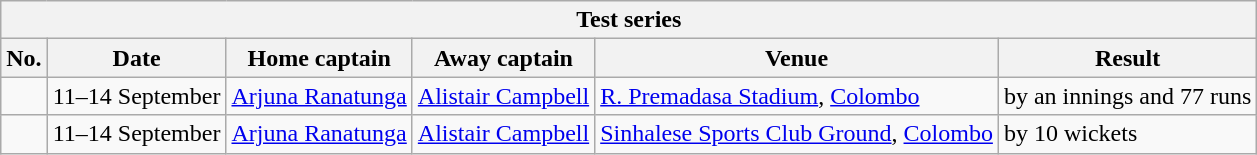<table class="wikitable">
<tr>
<th colspan="9">Test series</th>
</tr>
<tr>
<th>No.</th>
<th>Date</th>
<th>Home captain</th>
<th>Away captain</th>
<th>Venue</th>
<th>Result</th>
</tr>
<tr>
<td></td>
<td>11–14 September</td>
<td><a href='#'>Arjuna Ranatunga</a></td>
<td><a href='#'>Alistair Campbell</a></td>
<td><a href='#'>R. Premadasa Stadium</a>, <a href='#'>Colombo</a></td>
<td> by an innings and 77 runs</td>
</tr>
<tr>
<td></td>
<td>11–14 September</td>
<td><a href='#'>Arjuna Ranatunga</a></td>
<td><a href='#'>Alistair Campbell</a></td>
<td><a href='#'>Sinhalese Sports Club Ground</a>, <a href='#'>Colombo</a></td>
<td> by 10 wickets</td>
</tr>
</table>
